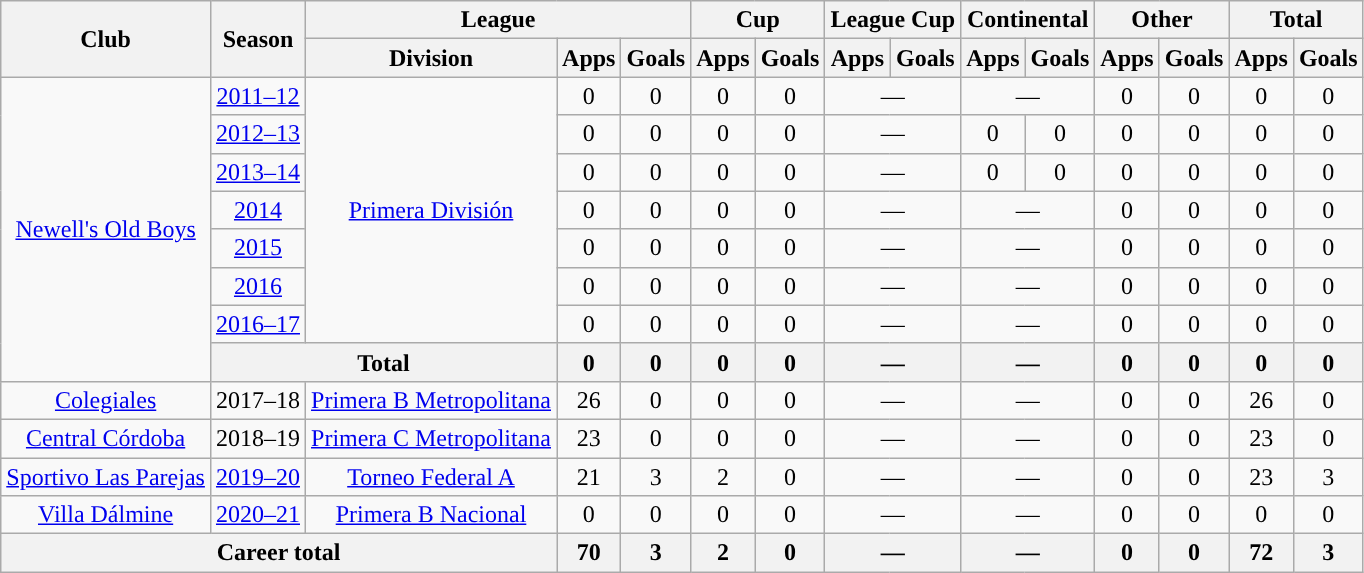<table class="wikitable" style="text-align:center">
<tr>
<th rowspan="2">Club</th>
<th rowspan="2">Season</th>
<th colspan="3">League</th>
<th colspan="2">Cup</th>
<th colspan="2">League Cup</th>
<th colspan="2">Continental</th>
<th colspan="2">Other</th>
<th colspan="2">Total</th>
</tr>
<tr>
<th>Division</th>
<th>Apps</th>
<th>Goals</th>
<th>Apps</th>
<th>Goals</th>
<th>Apps</th>
<th>Goals</th>
<th>Apps</th>
<th>Goals</th>
<th>Apps</th>
<th>Goals</th>
<th>Apps</th>
<th>Goals</th>
</tr>
<tr>
<td rowspan="8"><a href='#'>Newell's Old Boys</a></td>
<td><a href='#'>2011–12</a></td>
<td rowspan="7"><a href='#'>Primera División</a></td>
<td>0</td>
<td>0</td>
<td>0</td>
<td>0</td>
<td colspan="2">—</td>
<td colspan="2">—</td>
<td>0</td>
<td>0</td>
<td>0</td>
<td>0</td>
</tr>
<tr>
<td><a href='#'>2012–13</a></td>
<td>0</td>
<td>0</td>
<td>0</td>
<td>0</td>
<td colspan="2">—</td>
<td>0</td>
<td>0</td>
<td>0</td>
<td>0</td>
<td>0</td>
<td>0</td>
</tr>
<tr>
<td><a href='#'>2013–14</a></td>
<td>0</td>
<td>0</td>
<td>0</td>
<td>0</td>
<td colspan="2">—</td>
<td>0</td>
<td>0</td>
<td>0</td>
<td>0</td>
<td>0</td>
<td>0</td>
</tr>
<tr>
<td><a href='#'>2014</a></td>
<td>0</td>
<td>0</td>
<td>0</td>
<td>0</td>
<td colspan="2">—</td>
<td colspan="2">—</td>
<td>0</td>
<td>0</td>
<td>0</td>
<td>0</td>
</tr>
<tr>
<td><a href='#'>2015</a></td>
<td>0</td>
<td>0</td>
<td>0</td>
<td>0</td>
<td colspan="2">—</td>
<td colspan="2">—</td>
<td>0</td>
<td>0</td>
<td>0</td>
<td>0</td>
</tr>
<tr>
<td><a href='#'>2016</a></td>
<td>0</td>
<td>0</td>
<td>0</td>
<td>0</td>
<td colspan="2">—</td>
<td colspan="2">—</td>
<td>0</td>
<td>0</td>
<td>0</td>
<td>0</td>
</tr>
<tr>
<td><a href='#'>2016–17</a></td>
<td>0</td>
<td>0</td>
<td>0</td>
<td>0</td>
<td colspan="2">—</td>
<td colspan="2">—</td>
<td>0</td>
<td>0</td>
<td>0</td>
<td>0</td>
</tr>
<tr>
<th colspan="2">Total</th>
<th>0</th>
<th>0</th>
<th>0</th>
<th>0</th>
<th colspan="2">—</th>
<th colspan="2">—</th>
<th>0</th>
<th>0</th>
<th>0</th>
<th>0</th>
</tr>
<tr>
<td rowspan="1"><a href='#'>Colegiales</a></td>
<td>2017–18</td>
<td rowspan="1"><a href='#'>Primera B Metropolitana</a></td>
<td>26</td>
<td>0</td>
<td>0</td>
<td>0</td>
<td colspan="2">—</td>
<td colspan="2">—</td>
<td>0</td>
<td>0</td>
<td>26</td>
<td>0</td>
</tr>
<tr>
<td rowspan="1"><a href='#'>Central Córdoba</a></td>
<td>2018–19</td>
<td rowspan="1"><a href='#'>Primera C Metropolitana</a></td>
<td>23</td>
<td>0</td>
<td>0</td>
<td>0</td>
<td colspan="2">—</td>
<td colspan="2">—</td>
<td>0</td>
<td>0</td>
<td>23</td>
<td>0</td>
</tr>
<tr>
<td rowspan="1"><a href='#'>Sportivo Las Parejas</a></td>
<td><a href='#'>2019–20</a></td>
<td rowspan="1"><a href='#'>Torneo Federal A</a></td>
<td>21</td>
<td>3</td>
<td>2</td>
<td>0</td>
<td colspan="2">—</td>
<td colspan="2">—</td>
<td>0</td>
<td>0</td>
<td>23</td>
<td>3</td>
</tr>
<tr>
<td rowspan="1"><a href='#'>Villa Dálmine</a></td>
<td><a href='#'>2020–21</a></td>
<td rowspan="1"><a href='#'>Primera B Nacional</a></td>
<td>0</td>
<td>0</td>
<td>0</td>
<td>0</td>
<td colspan="2">—</td>
<td colspan="2">—</td>
<td>0</td>
<td>0</td>
<td>0</td>
<td>0</td>
</tr>
<tr>
<th colspan="3">Career total</th>
<th>70</th>
<th>3</th>
<th>2</th>
<th>0</th>
<th colspan="2">—</th>
<th colspan="2">—</th>
<th>0</th>
<th>0</th>
<th>72</th>
<th>3</th>
</tr>
</table>
